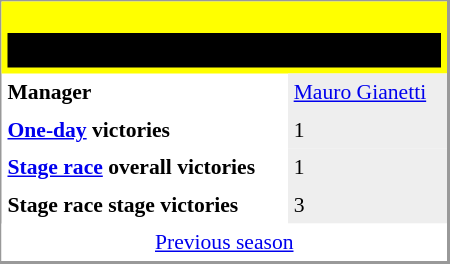<table align="right" cellpadding="4" cellspacing="0" style="margin-left:1em; width:300px; font-size:90%; border:1px solid #999; border-right-width:2px; border-bottom-width:2px; background-color:white;">
<tr>
<th colspan="2" style="background-color:yellow"><br><table style="background:#000000;text-align:center;width:100%;">
<tr>
<td style="background:#000000;" align="center" width="100%"><span> 2011 Geox–TMC season</span></td>
<td padding=15px></td>
</tr>
</table>
</th>
</tr>
<tr>
<td><strong>Manager </strong></td>
<td bgcolor=#EEEEEE><a href='#'>Mauro Gianetti</a></td>
</tr>
<tr>
<td><strong><a href='#'>One-day</a> victories</strong></td>
<td bgcolor=#EEEEEE>1</td>
</tr>
<tr>
<td><strong><a href='#'>Stage race</a> overall victories</strong></td>
<td bgcolor=#EEEEEE>1</td>
</tr>
<tr>
<td><strong>Stage race stage victories</strong></td>
<td bgcolor=#EEEEEE>3</td>
</tr>
<tr>
<td colspan="2" bgcolor="white" align="center"><a href='#'>Previous season</a></td>
</tr>
</table>
